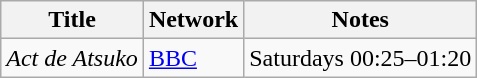<table class="wikitable">
<tr>
<th>Title</th>
<th>Network</th>
<th>Notes</th>
</tr>
<tr>
<td><em>Act de Atsuko</em></td>
<td><a href='#'>BBC</a></td>
<td>Saturdays 00:25–01:20</td>
</tr>
</table>
